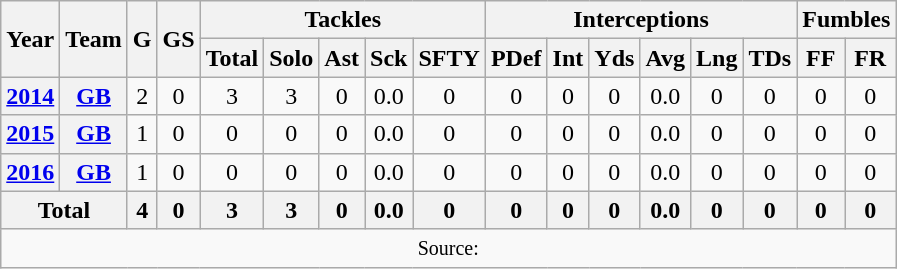<table class="wikitable" style="text-align: center;">
<tr>
<th rowspan=2>Year</th>
<th rowspan=2>Team</th>
<th rowspan=2>G</th>
<th rowspan=2>GS</th>
<th colspan=5>Tackles</th>
<th colspan=6>Interceptions</th>
<th colspan=2>Fumbles</th>
</tr>
<tr>
<th>Total</th>
<th>Solo</th>
<th>Ast</th>
<th>Sck</th>
<th>SFTY</th>
<th>PDef</th>
<th>Int</th>
<th>Yds</th>
<th>Avg</th>
<th>Lng</th>
<th>TDs</th>
<th>FF</th>
<th>FR</th>
</tr>
<tr>
<th><a href='#'>2014</a></th>
<th><a href='#'>GB</a></th>
<td>2</td>
<td>0</td>
<td>3</td>
<td>3</td>
<td>0</td>
<td>0.0</td>
<td>0</td>
<td>0</td>
<td>0</td>
<td>0</td>
<td>0.0</td>
<td>0</td>
<td>0</td>
<td>0</td>
<td>0</td>
</tr>
<tr>
<th><a href='#'>2015</a></th>
<th><a href='#'>GB</a></th>
<td>1</td>
<td>0</td>
<td>0</td>
<td>0</td>
<td>0</td>
<td>0.0</td>
<td>0</td>
<td>0</td>
<td>0</td>
<td>0</td>
<td>0.0</td>
<td>0</td>
<td>0</td>
<td>0</td>
<td>0</td>
</tr>
<tr>
<th><a href='#'>2016</a></th>
<th><a href='#'>GB</a></th>
<td>1</td>
<td>0</td>
<td>0</td>
<td>0</td>
<td>0</td>
<td>0.0</td>
<td>0</td>
<td>0</td>
<td>0</td>
<td>0</td>
<td>0.0</td>
<td>0</td>
<td>0</td>
<td>0</td>
<td>0</td>
</tr>
<tr>
<th colspan=2>Total</th>
<th>4</th>
<th>0</th>
<th>3</th>
<th>3</th>
<th>0</th>
<th>0.0</th>
<th>0</th>
<th>0</th>
<th>0</th>
<th>0</th>
<th>0.0</th>
<th>0</th>
<th>0</th>
<th>0</th>
<th>0</th>
</tr>
<tr>
<td colspan="17"><small>Source: </small></td>
</tr>
</table>
